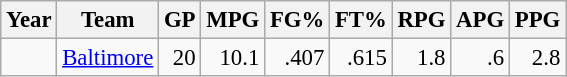<table class="wikitable sortable" style="font-size:95%; text-align:right;">
<tr>
<th>Year</th>
<th>Team</th>
<th>GP</th>
<th>MPG</th>
<th>FG%</th>
<th>FT%</th>
<th>RPG</th>
<th>APG</th>
<th>PPG</th>
</tr>
<tr>
<td style="text-align:left;"></td>
<td style="text-align:left;"><a href='#'>Baltimore</a></td>
<td>20</td>
<td>10.1</td>
<td>.407</td>
<td>.615</td>
<td>1.8</td>
<td>.6</td>
<td>2.8</td>
</tr>
</table>
